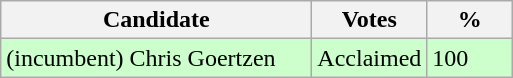<table class="wikitable">
<tr>
<th bgcolor="#DDDDFF" width="200px">Candidate</th>
<th bgcolor="#DDDDFF" width="50px">Votes</th>
<th bgcolor="#DDDDFF" width="50px">%</th>
</tr>
<tr style="text-align:left; background:#cfc;">
<td>(incumbent) Chris Goertzen</td>
<td>Acclaimed</td>
<td>100</td>
</tr>
</table>
